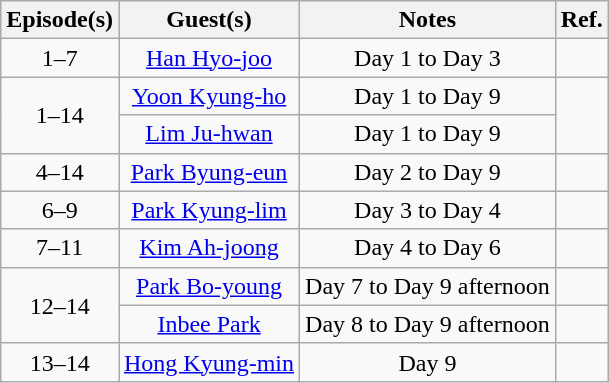<table class="wikitable" style="text-align:center;">
<tr>
<th>Episode(s)</th>
<th>Guest(s)</th>
<th>Notes</th>
<th>Ref.</th>
</tr>
<tr>
<td>1–7</td>
<td><a href='#'>Han Hyo-joo</a></td>
<td>Day 1 to Day 3</td>
<td></td>
</tr>
<tr>
<td rowspan="2">1–14</td>
<td><a href='#'>Yoon Kyung-ho</a></td>
<td>Day 1 to Day 9</td>
<td rowspan="2"></td>
</tr>
<tr>
<td><a href='#'>Lim Ju-hwan</a></td>
<td>Day 1 to Day 9</td>
</tr>
<tr>
<td>4–14</td>
<td><a href='#'>Park Byung-eun</a></td>
<td>Day 2 to Day 9</td>
<td></td>
</tr>
<tr>
<td>6–9</td>
<td><a href='#'>Park Kyung-lim</a></td>
<td>Day 3 to Day 4</td>
<td></td>
</tr>
<tr>
<td>7–11</td>
<td><a href='#'>Kim Ah-joong</a></td>
<td>Day 4 to Day 6</td>
<td></td>
</tr>
<tr>
<td rowspan="2">12–14</td>
<td><a href='#'>Park Bo-young</a></td>
<td>Day 7 to Day 9 afternoon</td>
<td></td>
</tr>
<tr>
<td><a href='#'>Inbee Park</a></td>
<td>Day 8 to Day 9 afternoon</td>
<td></td>
</tr>
<tr>
<td>13–14</td>
<td><a href='#'>Hong Kyung-min</a></td>
<td>Day 9</td>
<td></td>
</tr>
</table>
